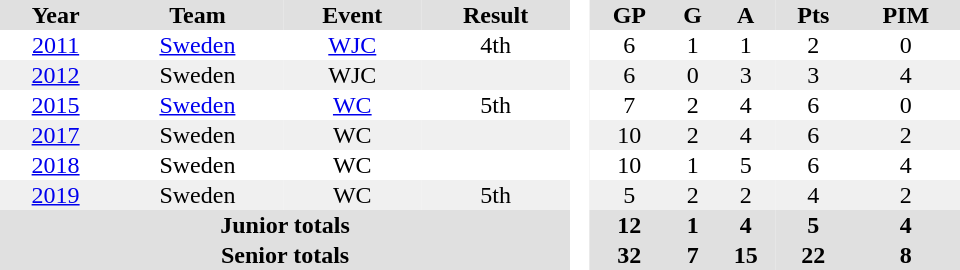<table border="0" cellpadding="1" cellspacing="0" style="text-align:center; width:40em">
<tr ALIGN="center" bgcolor="#e0e0e0">
<th>Year</th>
<th>Team</th>
<th>Event</th>
<th>Result</th>
<th rowspan="99" bgcolor="#ffffff"> </th>
<th>GP</th>
<th>G</th>
<th>A</th>
<th>Pts</th>
<th>PIM</th>
</tr>
<tr>
<td><a href='#'>2011</a></td>
<td><a href='#'>Sweden</a></td>
<td><a href='#'>WJC</a></td>
<td>4th</td>
<td>6</td>
<td>1</td>
<td>1</td>
<td>2</td>
<td>0</td>
</tr>
<tr bgcolor="#f0f0f0">
<td><a href='#'>2012</a></td>
<td>Sweden</td>
<td>WJC</td>
<td></td>
<td>6</td>
<td>0</td>
<td>3</td>
<td>3</td>
<td>4</td>
</tr>
<tr>
<td><a href='#'>2015</a></td>
<td><a href='#'>Sweden</a></td>
<td><a href='#'>WC</a></td>
<td>5th</td>
<td>7</td>
<td>2</td>
<td>4</td>
<td>6</td>
<td>0</td>
</tr>
<tr bgcolor="#f0f0f0">
<td><a href='#'>2017</a></td>
<td>Sweden</td>
<td>WC</td>
<td></td>
<td>10</td>
<td>2</td>
<td>4</td>
<td>6</td>
<td>2</td>
</tr>
<tr>
<td><a href='#'>2018</a></td>
<td>Sweden</td>
<td>WC</td>
<td></td>
<td>10</td>
<td>1</td>
<td>5</td>
<td>6</td>
<td>4</td>
</tr>
<tr bgcolor="#f0f0f0">
<td><a href='#'>2019</a></td>
<td>Sweden</td>
<td>WC</td>
<td>5th</td>
<td>5</td>
<td>2</td>
<td>2</td>
<td>4</td>
<td>2</td>
</tr>
<tr bgcolor="#e0e0e0">
<th colspan="4">Junior totals</th>
<th>12</th>
<th>1</th>
<th>4</th>
<th>5</th>
<th>4</th>
</tr>
<tr bgcolor="#e0e0e0">
<th colspan="4">Senior totals</th>
<th>32</th>
<th>7</th>
<th>15</th>
<th>22</th>
<th>8</th>
</tr>
</table>
